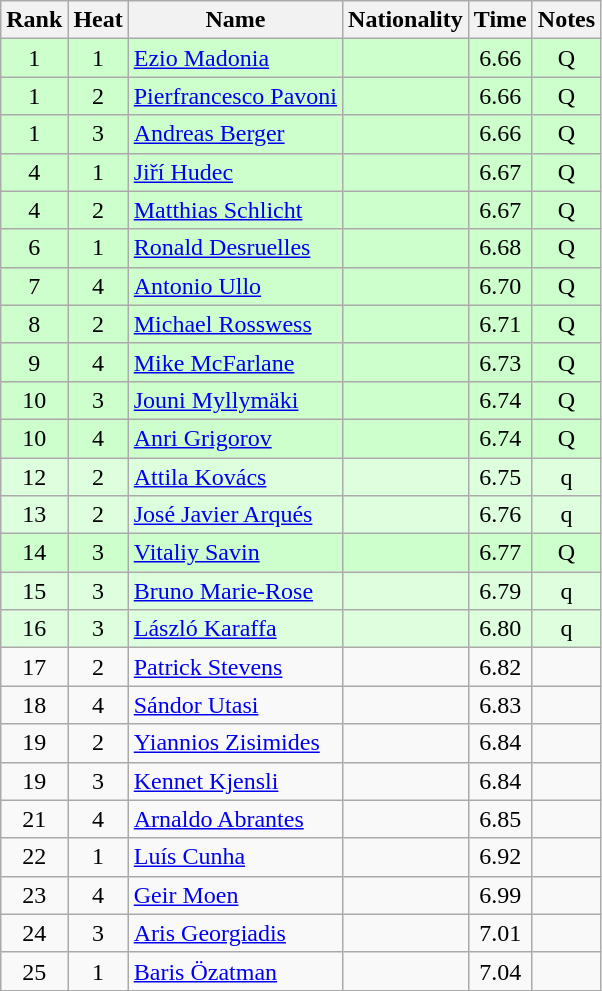<table class="wikitable sortable" style="text-align:center">
<tr>
<th>Rank</th>
<th>Heat</th>
<th>Name</th>
<th>Nationality</th>
<th>Time</th>
<th>Notes</th>
</tr>
<tr bgcolor=ccffcc>
<td>1</td>
<td>1</td>
<td align="left"><a href='#'>Ezio Madonia</a></td>
<td align=left></td>
<td>6.66</td>
<td>Q</td>
</tr>
<tr bgcolor=ccffcc>
<td>1</td>
<td>2</td>
<td align="left"><a href='#'>Pierfrancesco Pavoni</a></td>
<td align=left></td>
<td>6.66</td>
<td>Q</td>
</tr>
<tr bgcolor=ccffcc>
<td>1</td>
<td>3</td>
<td align="left"><a href='#'>Andreas Berger</a></td>
<td align=left></td>
<td>6.66</td>
<td>Q</td>
</tr>
<tr bgcolor=ccffcc>
<td>4</td>
<td>1</td>
<td align="left"><a href='#'>Jiří Hudec</a></td>
<td align=left></td>
<td>6.67</td>
<td>Q</td>
</tr>
<tr bgcolor=ccffcc>
<td>4</td>
<td>2</td>
<td align="left"><a href='#'>Matthias Schlicht</a></td>
<td align=left></td>
<td>6.67</td>
<td>Q</td>
</tr>
<tr bgcolor=ccffcc>
<td>6</td>
<td>1</td>
<td align="left"><a href='#'>Ronald Desruelles</a></td>
<td align=left></td>
<td>6.68</td>
<td>Q</td>
</tr>
<tr bgcolor=ccffcc>
<td>7</td>
<td>4</td>
<td align="left"><a href='#'>Antonio Ullo</a></td>
<td align=left></td>
<td>6.70</td>
<td>Q</td>
</tr>
<tr bgcolor=ccffcc>
<td>8</td>
<td>2</td>
<td align="left"><a href='#'>Michael Rosswess</a></td>
<td align=left></td>
<td>6.71</td>
<td>Q</td>
</tr>
<tr bgcolor=ccffcc>
<td>9</td>
<td>4</td>
<td align="left"><a href='#'>Mike McFarlane</a></td>
<td align=left></td>
<td>6.73</td>
<td>Q</td>
</tr>
<tr bgcolor=ccffcc>
<td>10</td>
<td>3</td>
<td align="left"><a href='#'>Jouni Myllymäki</a></td>
<td align=left></td>
<td>6.74</td>
<td>Q</td>
</tr>
<tr bgcolor=ccffcc>
<td>10</td>
<td>4</td>
<td align="left"><a href='#'>Anri Grigorov</a></td>
<td align=left></td>
<td>6.74</td>
<td>Q</td>
</tr>
<tr bgcolor=ddffdd>
<td>12</td>
<td>2</td>
<td align="left"><a href='#'>Attila Kovács</a></td>
<td align=left></td>
<td>6.75</td>
<td>q</td>
</tr>
<tr bgcolor=ddffdd>
<td>13</td>
<td>2</td>
<td align="left"><a href='#'>José Javier Arqués</a></td>
<td align=left></td>
<td>6.76</td>
<td>q</td>
</tr>
<tr bgcolor=ccffcc>
<td>14</td>
<td>3</td>
<td align="left"><a href='#'>Vitaliy Savin</a></td>
<td align=left></td>
<td>6.77</td>
<td>Q</td>
</tr>
<tr bgcolor=ddffdd>
<td>15</td>
<td>3</td>
<td align="left"><a href='#'>Bruno Marie-Rose</a></td>
<td align=left></td>
<td>6.79</td>
<td>q</td>
</tr>
<tr bgcolor=ddffdd>
<td>16</td>
<td>3</td>
<td align="left"><a href='#'>László Karaffa</a></td>
<td align=left></td>
<td>6.80</td>
<td>q</td>
</tr>
<tr>
<td>17</td>
<td>2</td>
<td align="left"><a href='#'>Patrick Stevens</a></td>
<td align=left></td>
<td>6.82</td>
<td></td>
</tr>
<tr>
<td>18</td>
<td>4</td>
<td align="left"><a href='#'>Sándor Utasi</a></td>
<td align=left></td>
<td>6.83</td>
<td></td>
</tr>
<tr>
<td>19</td>
<td>2</td>
<td align="left"><a href='#'>Yiannios Zisimides</a></td>
<td align=left></td>
<td>6.84</td>
<td></td>
</tr>
<tr>
<td>19</td>
<td>3</td>
<td align="left"><a href='#'>Kennet Kjensli</a></td>
<td align=left></td>
<td>6.84</td>
<td></td>
</tr>
<tr>
<td>21</td>
<td>4</td>
<td align="left"><a href='#'>Arnaldo Abrantes</a></td>
<td align=left></td>
<td>6.85</td>
<td></td>
</tr>
<tr>
<td>22</td>
<td>1</td>
<td align="left"><a href='#'>Luís Cunha</a></td>
<td align=left></td>
<td>6.92</td>
<td></td>
</tr>
<tr>
<td>23</td>
<td>4</td>
<td align="left"><a href='#'>Geir Moen</a></td>
<td align=left></td>
<td>6.99</td>
<td></td>
</tr>
<tr>
<td>24</td>
<td>3</td>
<td align="left"><a href='#'>Aris Georgiadis</a></td>
<td align=left></td>
<td>7.01</td>
<td></td>
</tr>
<tr>
<td>25</td>
<td>1</td>
<td align="left"><a href='#'>Baris Özatman</a></td>
<td align=left></td>
<td>7.04</td>
<td></td>
</tr>
</table>
